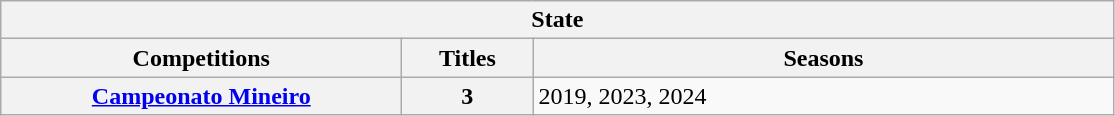<table class="wikitable">
<tr>
<th colspan="3">State</th>
</tr>
<tr>
<th style="width:260px">Competitions</th>
<th style="width:80px">Titles</th>
<th style="width:380px">Seasons</th>
</tr>
<tr>
<th style="text-align:center"><a href='#'>Campeonato Mineiro</a></th>
<th style="text-align:center"><strong>3</strong></th>
<td align="left">2019, 2023, 2024</td>
</tr>
</table>
